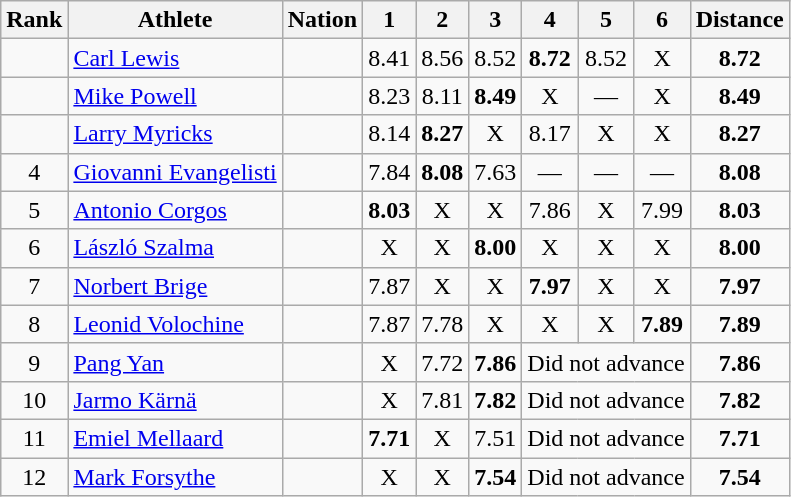<table class="wikitable sortable" style=" text-align:center">
<tr>
<th>Rank</th>
<th>Athlete</th>
<th>Nation</th>
<th>1</th>
<th>2</th>
<th>3</th>
<th>4</th>
<th>5</th>
<th>6</th>
<th>Distance</th>
</tr>
<tr>
<td></td>
<td align=left><a href='#'>Carl Lewis</a></td>
<td align=left></td>
<td>8.41</td>
<td>8.56</td>
<td>8.52</td>
<td><strong>8.72</strong></td>
<td>8.52</td>
<td data-sort-value=1.00>X</td>
<td><strong>8.72</strong></td>
</tr>
<tr>
<td></td>
<td align=left><a href='#'>Mike Powell</a></td>
<td align=left></td>
<td>8.23</td>
<td>8.11</td>
<td><strong>8.49</strong></td>
<td data-sort-value=1.00>X</td>
<td data-sort-value=1.00>—</td>
<td data-sort-value=1.00>X</td>
<td><strong>8.49</strong></td>
</tr>
<tr>
<td></td>
<td align=left><a href='#'>Larry Myricks</a></td>
<td align=left></td>
<td>8.14</td>
<td><strong>8.27</strong></td>
<td data-sort-value=1.00>X</td>
<td>8.17</td>
<td data-sort-value=1.00>X</td>
<td data-sort-value=1.00>X</td>
<td><strong>8.27</strong></td>
</tr>
<tr>
<td>4</td>
<td align=left><a href='#'>Giovanni Evangelisti</a></td>
<td align=left></td>
<td>7.84</td>
<td><strong>8.08</strong></td>
<td>7.63</td>
<td data-sort-value=1.00>—</td>
<td data-sort-value=1.00>—</td>
<td data-sort-value=1.00>—</td>
<td><strong>8.08</strong></td>
</tr>
<tr>
<td>5</td>
<td align=left><a href='#'>Antonio Corgos</a></td>
<td align=left></td>
<td><strong>8.03</strong></td>
<td data-sort-value=1.00>X</td>
<td data-sort-value=1.00>X</td>
<td>7.86</td>
<td data-sort-value=1.00>X</td>
<td>7.99</td>
<td><strong>8.03</strong></td>
</tr>
<tr>
<td>6</td>
<td align=left><a href='#'>László Szalma</a></td>
<td align=left></td>
<td data-sort-value=1.00>X</td>
<td data-sort-value=1.00>X</td>
<td><strong>8.00</strong></td>
<td data-sort-value=1.00>X</td>
<td data-sort-value=1.00>X</td>
<td data-sort-value=1.00>X</td>
<td><strong>8.00</strong></td>
</tr>
<tr>
<td>7</td>
<td align=left><a href='#'>Norbert Brige</a></td>
<td align=left></td>
<td>7.87</td>
<td data-sort-value=1.00>X</td>
<td data-sort-value=1.00>X</td>
<td><strong>7.97</strong></td>
<td data-sort-value=1.00>X</td>
<td data-sort-value=1.00>X</td>
<td><strong>7.97</strong></td>
</tr>
<tr>
<td>8</td>
<td align=left><a href='#'>Leonid Volochine</a></td>
<td align=left></td>
<td>7.87</td>
<td>7.78</td>
<td data-sort-value=1.00>X</td>
<td data-sort-value=1.00>X</td>
<td data-sort-value=1.00>X</td>
<td><strong>7.89</strong></td>
<td><strong>7.89</strong></td>
</tr>
<tr>
<td>9</td>
<td align=left><a href='#'>Pang Yan</a></td>
<td align=left></td>
<td data-sort-value=1.00>X</td>
<td>7.72</td>
<td><strong>7.86</strong></td>
<td colspan=3 data-sort-value=0.00>Did not advance</td>
<td><strong>7.86</strong></td>
</tr>
<tr>
<td>10</td>
<td align=left><a href='#'>Jarmo Kärnä</a></td>
<td align=left></td>
<td data-sort-value=1.00>X</td>
<td>7.81</td>
<td><strong>7.82</strong></td>
<td colspan=3 data-sort-value=0.00>Did not advance</td>
<td><strong>7.82</strong></td>
</tr>
<tr>
<td>11</td>
<td align=left><a href='#'>Emiel Mellaard</a></td>
<td align=left></td>
<td><strong>7.71</strong></td>
<td data-sort-value=1.00>X</td>
<td>7.51</td>
<td colspan=3 data-sort-value=0.00>Did not advance</td>
<td><strong>7.71</strong></td>
</tr>
<tr>
<td>12</td>
<td align=left><a href='#'>Mark Forsythe</a></td>
<td align=left></td>
<td data-sort-value=1.00>X</td>
<td data-sort-value=1.00>X</td>
<td><strong>7.54</strong></td>
<td colspan=3 data-sort-value=0.00>Did not advance</td>
<td><strong>7.54</strong></td>
</tr>
</table>
